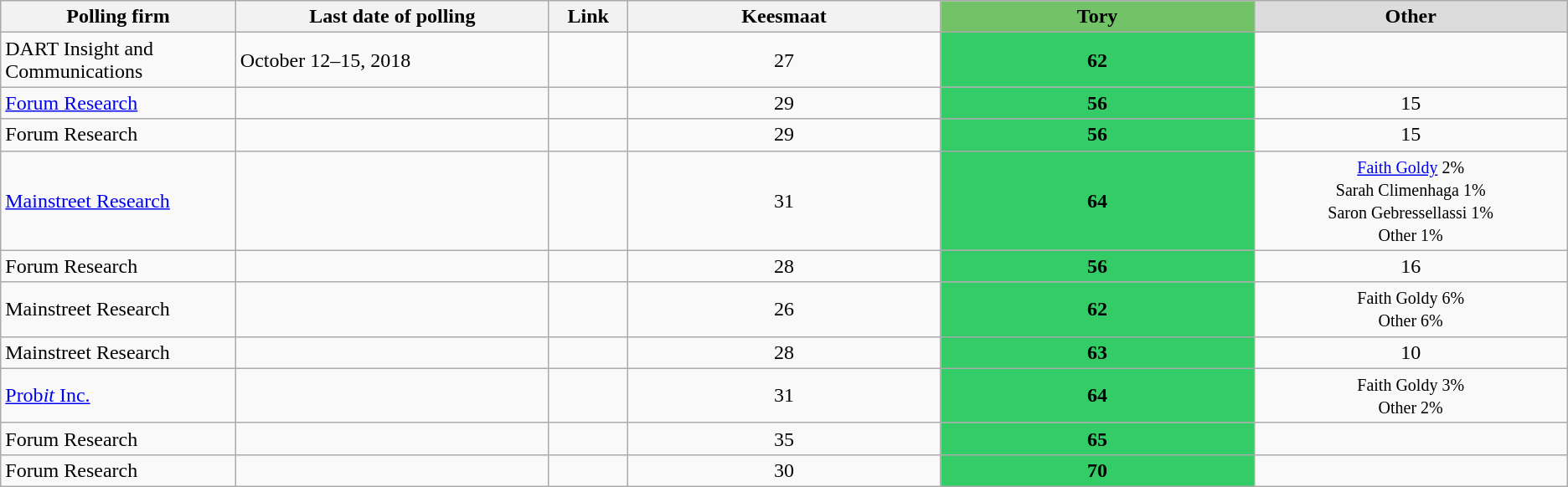<table class="wikitable sortable">
<tr style="background:#e9e9e9;">
<th width=15%>Polling firm</th>
<th width=20%>Last date of polling</th>
<th style="width:5%;" class="unsortable">Link</th>
<th style= "background-color: #E542A64; width:100px;" align="center"><strong>Keesmaat</strong></th>
<th style= "background-color: #72C267; width:100px;"  align="center"><strong>Tory</strong></th>
<th style= "background-color: #DCDCDC; width:100px;" width:100px;" align="center"><strong>Other</strong></th>
</tr>
<tr>
<td>DART Insight and Communications</td>
<td>October 12–15, 2018</td>
<td></td>
<td align="center">27</td>
<td style="background-color: #33CC66;" align="center"><strong>62</strong></td>
<td></td>
</tr>
<tr>
<td rowspan=1><a href='#'>Forum Research</a></td>
<td rowspan=1></td>
<td rowspan=1></td>
<td align="center">29</td>
<td style= "background-color: #33CC66;" align="center"><strong>56</strong></td>
<td align="center">15</td>
</tr>
<tr>
<td rowspan=1>Forum Research</td>
<td rowspan=1></td>
<td rowspan=1></td>
<td align="center">29</td>
<td style= "background-color: #33CC66;" align="center"><strong>56</strong></td>
<td align="center">15</td>
</tr>
<tr>
<td rowspan=1><a href='#'>Mainstreet Research</a></td>
<td rowspan=1></td>
<td rowspan=1></td>
<td align="center">31</td>
<td style= "background-color: #33CC66;" align="center"><strong>64</strong></td>
<td align="center"><small> <a href='#'>Faith Goldy</a> 2% <br> Sarah Climenhaga 1%<br>Saron Gebressellassi 1% <br>Other 1% </small></td>
</tr>
<tr>
<td rowspan=1>Forum Research</td>
<td rowspan=1></td>
<td rowspan=1></td>
<td align="center">28</td>
<td style= "background-color: #33CC66;" align="center"><strong>56</strong></td>
<td align="center">16</td>
</tr>
<tr>
<td rowspan=1>Mainstreet Research</td>
<td rowspan=1></td>
<td rowspan=1></td>
<td align="center">26</td>
<td style= "background-color: #33CC66;" align="center"><strong>62</strong></td>
<td align="center"><small> Faith Goldy 6% <br> Other 6% </small></td>
</tr>
<tr>
<td rowspan=1>Mainstreet Research</td>
<td rowspan=1></td>
<td rowspan=1></td>
<td align="center">28</td>
<td style= "background-color: #33CC66;" align="center"><strong>63</strong></td>
<td align="center">10</td>
</tr>
<tr>
<td rowspan=1><a href='#'>Prob<em>it</em> Inc.</a></td>
<td rowspan=1></td>
<td rowspan=1></td>
<td align="center">31</td>
<td style= "background-color: #33CC66;" align="center"><strong>64</strong></td>
<td align="center"><small> Faith Goldy 3% <br> Other 2% </small></td>
</tr>
<tr>
<td rowspan=1>Forum Research</td>
<td rowspan=1></td>
<td rowspan=1></td>
<td align="center">35</td>
<td style= "background-color: #33CC66;" align="center"><strong>65</strong></td>
<td></td>
</tr>
<tr>
<td rowspan=1>Forum Research</td>
<td rowspan=1></td>
<td rowspan=1></td>
<td align="center">30</td>
<td style= "background-color: #33CC66;" align="center"><strong>70</strong></td>
<td></td>
</tr>
</table>
